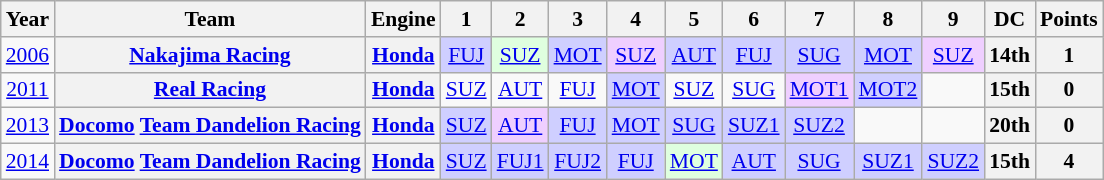<table class="wikitable" style="text-align:center; font-size:90%">
<tr>
<th>Year</th>
<th>Team</th>
<th>Engine</th>
<th>1</th>
<th>2</th>
<th>3</th>
<th>4</th>
<th>5</th>
<th>6</th>
<th>7</th>
<th>8</th>
<th>9</th>
<th>DC</th>
<th>Points</th>
</tr>
<tr>
<td><a href='#'>2006</a></td>
<th><a href='#'>Nakajima Racing</a></th>
<th><a href='#'>Honda</a></th>
<td style="background:#CFCFFF;"><a href='#'>FUJ</a><br></td>
<td style="background:#DFFFDF;"><a href='#'>SUZ</a><br></td>
<td style="background:#CFCFFF;"><a href='#'>MOT</a><br></td>
<td style="background:#EFCFFF;"><a href='#'>SUZ</a><br></td>
<td style="background:#CFCFFF;"><a href='#'>AUT</a><br></td>
<td style="background:#CFCFFF;"><a href='#'>FUJ</a><br></td>
<td style="background:#CFCFFF;"><a href='#'>SUG</a><br></td>
<td style="background:#CFCFFF;"><a href='#'>MOT</a><br></td>
<td style="background:#EFCFFF;"><a href='#'>SUZ</a><br></td>
<th>14th</th>
<th>1</th>
</tr>
<tr>
<td><a href='#'>2011</a></td>
<th><a href='#'>Real Racing</a></th>
<th><a href='#'>Honda</a></th>
<td><a href='#'>SUZ</a></td>
<td><a href='#'>AUT</a></td>
<td><a href='#'>FUJ</a></td>
<td style="background:#CFCFFF;"><a href='#'>MOT</a><br></td>
<td><a href='#'>SUZ</a></td>
<td><a href='#'>SUG</a></td>
<td style="background:#EFCFFF;"><a href='#'>MOT1</a><br></td>
<td style="background:#CFCFFF;"><a href='#'>MOT2</a><br></td>
<td></td>
<th>15th</th>
<th>0</th>
</tr>
<tr>
<td><a href='#'>2013</a></td>
<th><a href='#'>Docomo</a> <a href='#'>Team Dandelion Racing</a></th>
<th><a href='#'>Honda</a></th>
<td style="background:#CFCFFF;"><a href='#'>SUZ</a><br></td>
<td style="background:#EFCFFF;"><a href='#'>AUT</a><br></td>
<td style="background:#CFCFFF;"><a href='#'>FUJ</a><br></td>
<td style="background:#CFCFFF;"><a href='#'>MOT</a><br></td>
<td style="background:#CFCFFF;"><a href='#'>SUG</a><br></td>
<td style="background:#CFCFFF;"><a href='#'>SUZ1</a><br></td>
<td style="background:#CFCFFF;"><a href='#'>SUZ2</a><br></td>
<td></td>
<td></td>
<th>20th</th>
<th>0</th>
</tr>
<tr>
<td><a href='#'>2014</a></td>
<th><a href='#'>Docomo</a> <a href='#'>Team Dandelion Racing</a></th>
<th><a href='#'>Honda</a></th>
<td style="background:#CFCFFF;"><a href='#'>SUZ</a><br></td>
<td style="background:#CFCFFF;"><a href='#'>FUJ1</a><br></td>
<td style="background:#CFCFFF;"><a href='#'>FUJ2</a><br></td>
<td style="background:#CFCFFF;"><a href='#'>FUJ</a><br></td>
<td style="background:#DFFFDF;"><a href='#'>MOT</a><br></td>
<td style="background:#CFCFFF;"><a href='#'>AUT</a><br></td>
<td style="background:#CFCFFF;"><a href='#'>SUG</a><br></td>
<td style="background:#CFCFFF;"><a href='#'>SUZ1</a><br></td>
<td style="background:#CFCFFF;"><a href='#'>SUZ2</a><br></td>
<th>15th</th>
<th>4</th>
</tr>
</table>
